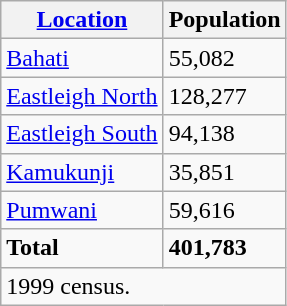<table class="wikitable">
<tr>
<th><a href='#'>Location</a></th>
<th>Population</th>
</tr>
<tr>
<td><a href='#'>Bahati</a></td>
<td>55,082</td>
</tr>
<tr>
<td><a href='#'>Eastleigh North</a></td>
<td>128,277</td>
</tr>
<tr>
<td><a href='#'>Eastleigh South</a></td>
<td>94,138</td>
</tr>
<tr>
<td><a href='#'>Kamukunji</a></td>
<td>35,851</td>
</tr>
<tr>
<td><a href='#'>Pumwani</a></td>
<td>59,616</td>
</tr>
<tr>
<td><strong>Total</strong></td>
<td><strong>401,783</strong></td>
</tr>
<tr>
<td colspan="2">1999 census.</td>
</tr>
</table>
